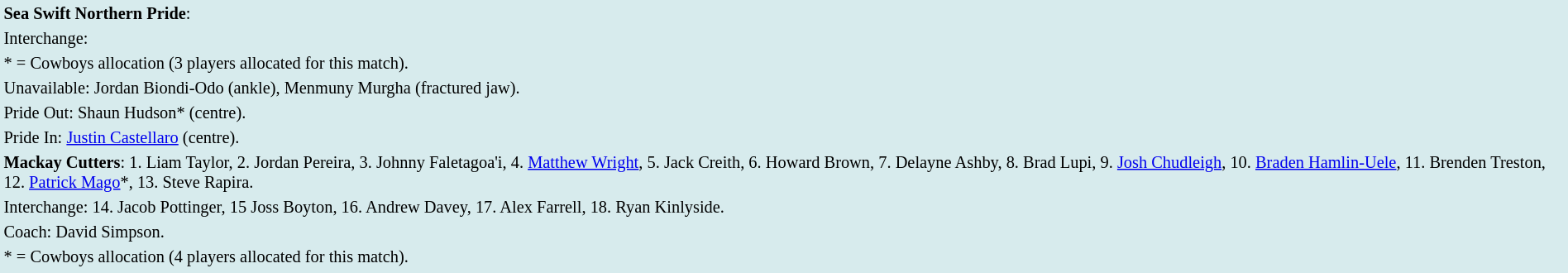<table style="background:#d7ebed; font-size:85%; width:100%;">
<tr>
<td><strong>Sea Swift Northern Pride</strong>:             </td>
</tr>
<tr>
<td>Interchange:    </td>
</tr>
<tr>
<td>* = Cowboys allocation (3 players allocated for this match).</td>
</tr>
<tr>
<td>Unavailable: Jordan Biondi-Odo (ankle), Menmuny Murgha (fractured jaw).</td>
</tr>
<tr>
<td>Pride Out: Shaun Hudson* (centre).</td>
</tr>
<tr>
<td>Pride In: <a href='#'>Justin Castellaro</a> (centre).</td>
</tr>
<tr>
<td><strong>Mackay Cutters</strong>: 1. Liam Taylor, 2. Jordan Pereira, 3. Johnny Faletagoa'i, 4. <a href='#'>Matthew Wright</a>, 5. Jack Creith, 6. Howard Brown, 7. Delayne Ashby, 8. Brad Lupi, 9. <a href='#'>Josh Chudleigh</a>, 10. <a href='#'>Braden Hamlin-Uele</a>, 11. Brenden Treston, 12. <a href='#'>Patrick Mago</a>*, 13. Steve Rapira.</td>
</tr>
<tr>
<td>Interchange: 14. Jacob Pottinger, 15 Joss Boyton, 16. Andrew Davey, 17. Alex Farrell, 18. Ryan Kinlyside.</td>
</tr>
<tr>
<td>Coach: David Simpson.</td>
</tr>
<tr>
<td>* = Cowboys allocation (4 players allocated for this match).</td>
</tr>
<tr>
</tr>
</table>
